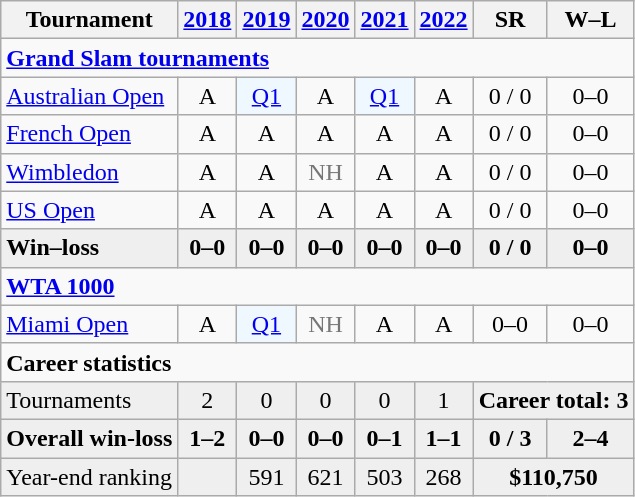<table class=wikitable style=text-align:center;>
<tr>
<th>Tournament</th>
<th><a href='#'>2018</a></th>
<th><a href='#'>2019</a></th>
<th><a href='#'>2020</a></th>
<th><a href='#'>2021</a></th>
<th><a href='#'>2022</a></th>
<th>SR</th>
<th>W–L</th>
</tr>
<tr>
<td colspan="9" align="left"><strong><a href='#'>Grand Slam tournaments</a></strong></td>
</tr>
<tr>
<td align=left><a href='#'>Australian Open</a></td>
<td>A</td>
<td bgcolor=f0f8ff><a href='#'>Q1</a></td>
<td>A</td>
<td bgcolor=f0f8ff><a href='#'>Q1</a></td>
<td>A</td>
<td>0 / 0</td>
<td>0–0</td>
</tr>
<tr>
<td align=left><a href='#'>French Open</a></td>
<td>A</td>
<td>A</td>
<td>A</td>
<td>A</td>
<td>A</td>
<td>0 / 0</td>
<td>0–0</td>
</tr>
<tr>
<td align=left><a href='#'>Wimbledon</a></td>
<td>A</td>
<td>A</td>
<td style="color:#767676;">NH</td>
<td>A</td>
<td>A</td>
<td>0 / 0</td>
<td>0–0</td>
</tr>
<tr>
<td align=left><a href='#'>US Open</a></td>
<td>A</td>
<td>A</td>
<td>A</td>
<td>A</td>
<td>A</td>
<td>0 / 0</td>
<td>0–0</td>
</tr>
<tr style="background:#efefef; font-weight:bold;">
<td align=left>Win–loss</td>
<td>0–0</td>
<td>0–0</td>
<td>0–0</td>
<td>0–0</td>
<td>0–0</td>
<td>0 / 0</td>
<td>0–0</td>
</tr>
<tr>
<td colspan="9" align="left"><strong><a href='#'>WTA 1000</a></strong></td>
</tr>
<tr>
<td align=left><a href='#'>Miami Open</a></td>
<td>A</td>
<td bgcolor=f0f8ff><a href='#'>Q1</a></td>
<td style="color:#767676;">NH</td>
<td>A</td>
<td>A</td>
<td>0–0</td>
<td>0–0</td>
</tr>
<tr>
<td colspan="9" align="left"><strong>Career statistics</strong></td>
</tr>
<tr style="background:#efefef;">
<td align=left>Tournaments</td>
<td>2</td>
<td>0</td>
<td>0</td>
<td>0</td>
<td>1</td>
<td colspan="3"><strong>Career total: 3</strong></td>
</tr>
<tr style="background:#efefef; font-weight:bold;">
<td align=left>Overall win-loss</td>
<td>1–2</td>
<td>0–0</td>
<td>0–0</td>
<td>0–1</td>
<td>1–1</td>
<td>0 / 3</td>
<td>2–4</td>
</tr>
<tr style="background:#efefef;">
<td align="left">Year-end ranking</td>
<td></td>
<td>591</td>
<td>621</td>
<td>503</td>
<td>268</td>
<td colspan="3"><strong>$110,750</strong></td>
</tr>
</table>
